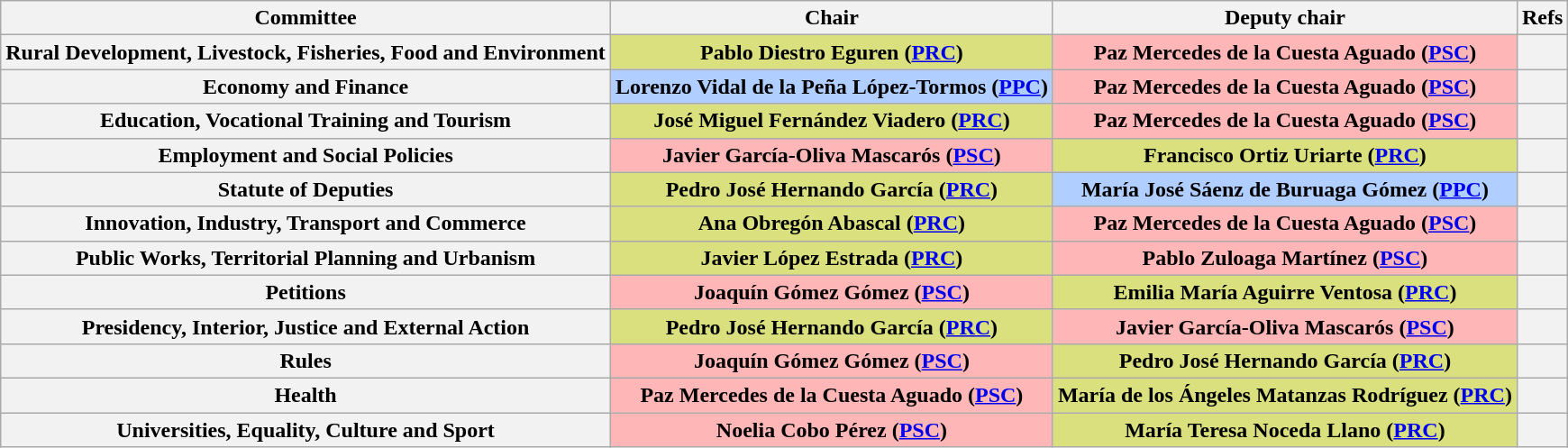<table class=wikitable>
<tr>
<th>Committee</th>
<th>Chair</th>
<th>Deputy chair</th>
<th>Refs</th>
</tr>
<tr>
<th>Rural Development, Livestock, Fisheries, Food and Environment</th>
<th style="background: #DAE07E;">Pablo Diestro Eguren (<a href='#'>PRC</a>)</th>
<th style="background: #FFB6B6;">Paz Mercedes de la Cuesta Aguado (<a href='#'>PSC</a>)</th>
<th></th>
</tr>
<tr>
<th>Economy and Finance</th>
<th style="background: #B0CEFF;">Lorenzo Vidal de la Peña López-Tormos (<a href='#'>PPC</a>)</th>
<th style="background: #FFB6B6;">Paz Mercedes de la Cuesta Aguado (<a href='#'>PSC</a>)</th>
<th></th>
</tr>
<tr>
<th>Education, Vocational Training and Tourism</th>
<th style="background: #DAE07E;">José Miguel Fernández Viadero (<a href='#'>PRC</a>)</th>
<th style="background: #FFB6B6;">Paz Mercedes de la Cuesta Aguado (<a href='#'>PSC</a>)</th>
<th></th>
</tr>
<tr>
<th>Employment and Social Policies</th>
<th style="background: #FFB6B6;">Javier García-Oliva Mascarós (<a href='#'>PSC</a>)</th>
<th style="background: #DAE07E;">Francisco Ortiz Uriarte (<a href='#'>PRC</a>)</th>
<th></th>
</tr>
<tr>
<th>Statute of Deputies</th>
<th style="background: #DAE07E;">Pedro José Hernando García (<a href='#'>PRC</a>)</th>
<th style="background: #B0CEFF;">María José Sáenz de Buruaga Gómez (<a href='#'>PPC</a>)</th>
<th></th>
</tr>
<tr>
<th>Innovation, Industry, Transport and Commerce</th>
<th style="background: #DAE07E;">Ana Obregón Abascal (<a href='#'>PRC</a>)</th>
<th style="background: #FFB6B6;">Paz Mercedes de la Cuesta Aguado (<a href='#'>PSC</a>)</th>
<th></th>
</tr>
<tr>
<th>Public Works, Territorial Planning and Urbanism</th>
<th style="background: #DAE07E;">Javier López Estrada (<a href='#'>PRC</a>)</th>
<th style="background: #FFB6B6;">Pablo Zuloaga Martínez (<a href='#'>PSC</a>)</th>
<th></th>
</tr>
<tr>
<th>Petitions</th>
<th style="background: #FFB6B6;">Joaquín Gómez Gómez (<a href='#'>PSC</a>)</th>
<th style="background: #DAE07E;">Emilia María Aguirre Ventosa (<a href='#'>PRC</a>)</th>
<th></th>
</tr>
<tr>
<th>Presidency, Interior, Justice and External Action</th>
<th style="background: #DAE07E;">Pedro José Hernando García (<a href='#'>PRC</a>)</th>
<th style="background: #FFB6B6;">Javier García-Oliva Mascarós (<a href='#'>PSC</a>)</th>
<th></th>
</tr>
<tr>
<th>Rules</th>
<th style="background: #FFB6B6;">Joaquín Gómez Gómez (<a href='#'>PSC</a>)</th>
<th style="background: #DAE07E;">Pedro José Hernando García (<a href='#'>PRC</a>)</th>
<th></th>
</tr>
<tr>
<th>Health</th>
<th style="background: #FFB6B6;">Paz Mercedes de la Cuesta Aguado (<a href='#'>PSC</a>)</th>
<th style="background: #DAE07E;">María de los Ángeles Matanzas Rodríguez (<a href='#'>PRC</a>)</th>
<th></th>
</tr>
<tr>
<th>Universities, Equality, Culture and Sport</th>
<th style="background: #FFB6B6;">Noelia Cobo Pérez (<a href='#'>PSC</a>)</th>
<th style="background: #DAE07E;">María Teresa Noceda Llano (<a href='#'>PRC</a>)</th>
<th></th>
</tr>
</table>
